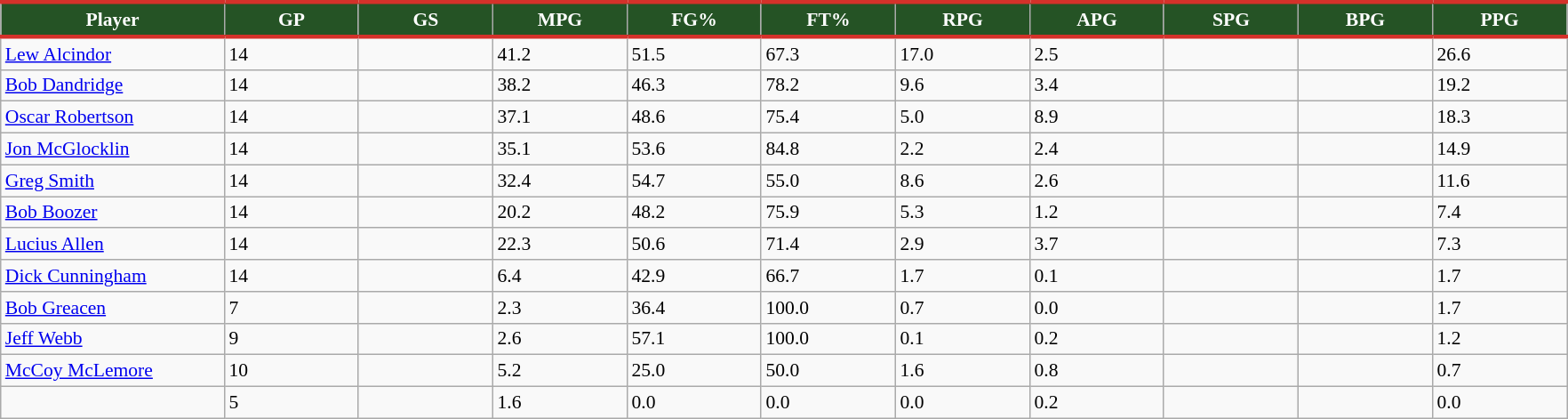<table class="wikitable sortable" style="font-size: 90%">
<tr>
<th style="background:#255325; color:#FFFFFF; border-top:#D4312A 3px solid; border-bottom:#D4312A 3px solid;"  width="10%">Player</th>
<th style="background:#255325; color:#FFFFFF; border-top:#D4312A 3px solid; border-bottom:#D4312A 3px solid;" width="6%">GP</th>
<th style="background:#255325; color:#FFFFFF; border-top:#D4312A 3px solid; border-bottom:#D4312A 3px solid;" width="6%">GS</th>
<th style="background:#255325; color:#FFFFFF; border-top:#D4312A 3px solid; border-bottom:#D4312A 3px solid;" width="6%">MPG</th>
<th style="background:#255325; color:#FFFFFF; border-top:#D4312A 3px solid; border-bottom:#D4312A 3px solid;" width="6%">FG%</th>
<th style="background:#255325; color:#FFFFFF; border-top:#D4312A 3px solid; border-bottom:#D4312A 3px solid;" width="6%">FT%</th>
<th style="background:#255325; color:#FFFFFF; border-top:#D4312A 3px solid; border-bottom:#D4312A 3px solid;" width="6%">RPG</th>
<th style="background:#255325; color:#FFFFFF; border-top:#D4312A 3px solid; border-bottom:#D4312A 3px solid;" width="6%">APG</th>
<th style="background:#255325; color:#FFFFFF; border-top:#D4312A 3px solid; border-bottom:#D4312A 3px solid;" width="6%">SPG</th>
<th style="background:#255325; color:#FFFFFF; border-top:#D4312A 3px solid; border-bottom:#D4312A 3px solid;" width="6%">BPG</th>
<th style="background:#255325; color:#FFFFFF; border-top:#D4312A 3px solid; border-bottom:#D4312A 3px solid;" width="6%">PPG</th>
</tr>
<tr>
<td><a href='#'>Lew Alcindor</a></td>
<td>14</td>
<td></td>
<td>41.2</td>
<td>51.5</td>
<td>67.3</td>
<td>17.0</td>
<td>2.5</td>
<td></td>
<td></td>
<td>26.6</td>
</tr>
<tr>
<td><a href='#'>Bob Dandridge</a></td>
<td>14</td>
<td></td>
<td>38.2</td>
<td>46.3</td>
<td>78.2</td>
<td>9.6</td>
<td>3.4</td>
<td></td>
<td></td>
<td>19.2</td>
</tr>
<tr>
<td><a href='#'>Oscar Robertson</a></td>
<td>14</td>
<td></td>
<td>37.1</td>
<td>48.6</td>
<td>75.4</td>
<td>5.0</td>
<td>8.9</td>
<td></td>
<td></td>
<td>18.3</td>
</tr>
<tr>
<td><a href='#'>Jon McGlocklin</a></td>
<td>14</td>
<td></td>
<td>35.1</td>
<td>53.6</td>
<td>84.8</td>
<td>2.2</td>
<td>2.4</td>
<td></td>
<td></td>
<td>14.9</td>
</tr>
<tr>
<td><a href='#'>Greg Smith</a></td>
<td>14</td>
<td></td>
<td>32.4</td>
<td>54.7</td>
<td>55.0</td>
<td>8.6</td>
<td>2.6</td>
<td></td>
<td></td>
<td>11.6</td>
</tr>
<tr>
<td><a href='#'>Bob Boozer</a></td>
<td>14</td>
<td></td>
<td>20.2</td>
<td>48.2</td>
<td>75.9</td>
<td>5.3</td>
<td>1.2</td>
<td></td>
<td></td>
<td>7.4</td>
</tr>
<tr>
<td><a href='#'>Lucius Allen</a></td>
<td>14</td>
<td></td>
<td>22.3</td>
<td>50.6</td>
<td>71.4</td>
<td>2.9</td>
<td>3.7</td>
<td></td>
<td></td>
<td>7.3</td>
</tr>
<tr>
<td><a href='#'>Dick Cunningham</a></td>
<td>14</td>
<td></td>
<td>6.4</td>
<td>42.9</td>
<td>66.7</td>
<td>1.7</td>
<td>0.1</td>
<td></td>
<td></td>
<td>1.7</td>
</tr>
<tr>
<td><a href='#'>Bob Greacen</a></td>
<td>7</td>
<td></td>
<td>2.3</td>
<td>36.4</td>
<td>100.0</td>
<td>0.7</td>
<td>0.0</td>
<td></td>
<td></td>
<td>1.7</td>
</tr>
<tr>
<td><a href='#'>Jeff Webb</a></td>
<td>9</td>
<td></td>
<td>2.6</td>
<td>57.1</td>
<td>100.0</td>
<td>0.1</td>
<td>0.2</td>
<td></td>
<td></td>
<td>1.2</td>
</tr>
<tr>
<td><a href='#'>McCoy McLemore</a></td>
<td>10</td>
<td></td>
<td>5.2</td>
<td>25.0</td>
<td>50.0</td>
<td>1.6</td>
<td>0.8</td>
<td></td>
<td></td>
<td>0.7</td>
</tr>
<tr>
<td></td>
<td>5</td>
<td></td>
<td>1.6</td>
<td>0.0</td>
<td>0.0</td>
<td>0.0</td>
<td>0.2</td>
<td></td>
<td></td>
<td>0.0</td>
</tr>
</table>
